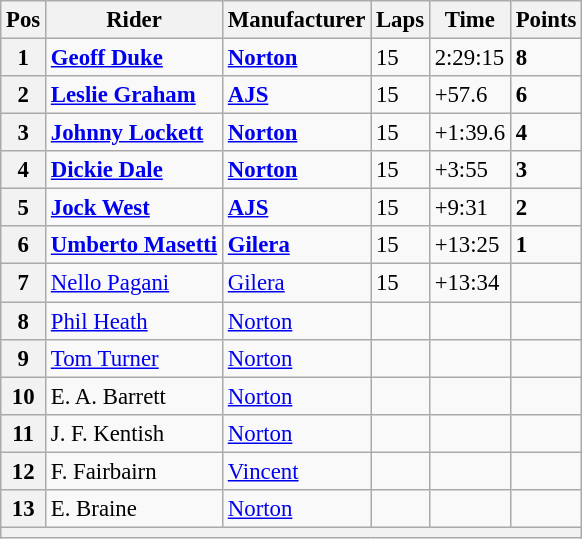<table class="wikitable" style="font-size: 95%;">
<tr>
<th>Pos</th>
<th>Rider</th>
<th>Manufacturer</th>
<th>Laps</th>
<th>Time</th>
<th>Points</th>
</tr>
<tr>
<th>1</th>
<td> <strong><a href='#'>Geoff Duke</a></strong></td>
<td><strong><a href='#'>Norton</a></strong></td>
<td>15</td>
<td>2:29:15</td>
<td><strong>8</strong></td>
</tr>
<tr>
<th>2</th>
<td> <strong><a href='#'>Leslie Graham</a></strong></td>
<td><strong><a href='#'>AJS</a></strong></td>
<td>15</td>
<td>+57.6</td>
<td><strong>6</strong></td>
</tr>
<tr>
<th>3</th>
<td> <strong><a href='#'>Johnny Lockett</a></strong></td>
<td><strong><a href='#'>Norton</a></strong></td>
<td>15</td>
<td>+1:39.6</td>
<td><strong>4</strong></td>
</tr>
<tr>
<th>4</th>
<td> <strong><a href='#'>Dickie Dale</a></strong></td>
<td><strong><a href='#'>Norton</a></strong></td>
<td>15</td>
<td>+3:55</td>
<td><strong>3</strong></td>
</tr>
<tr>
<th>5</th>
<td> <strong><a href='#'>Jock West</a></strong></td>
<td><strong><a href='#'>AJS</a></strong></td>
<td>15</td>
<td>+9:31</td>
<td><strong>2</strong></td>
</tr>
<tr>
<th>6</th>
<td> <strong><a href='#'>Umberto Masetti</a></strong></td>
<td><strong><a href='#'>Gilera</a></strong></td>
<td>15</td>
<td>+13:25</td>
<td><strong>1</strong></td>
</tr>
<tr>
<th>7</th>
<td> <a href='#'>Nello Pagani</a></td>
<td><a href='#'>Gilera</a></td>
<td>15</td>
<td>+13:34</td>
<td></td>
</tr>
<tr>
<th>8</th>
<td> <a href='#'>Phil Heath</a></td>
<td><a href='#'>Norton</a></td>
<td></td>
<td></td>
<td></td>
</tr>
<tr>
<th>9</th>
<td> <a href='#'>Tom Turner</a></td>
<td><a href='#'>Norton</a></td>
<td></td>
<td></td>
<td></td>
</tr>
<tr>
<th>10</th>
<td> E. A. Barrett</td>
<td><a href='#'>Norton</a></td>
<td></td>
<td></td>
<td></td>
</tr>
<tr>
<th>11</th>
<td> J. F. Kentish</td>
<td><a href='#'>Norton</a></td>
<td></td>
<td></td>
<td></td>
</tr>
<tr>
<th>12</th>
<td> F. Fairbairn</td>
<td><a href='#'>Vincent</a></td>
<td></td>
<td></td>
<td></td>
</tr>
<tr>
<th>13</th>
<td> E. Braine</td>
<td><a href='#'>Norton</a></td>
<td></td>
<td></td>
<td></td>
</tr>
<tr>
<th colspan=6></th>
</tr>
</table>
